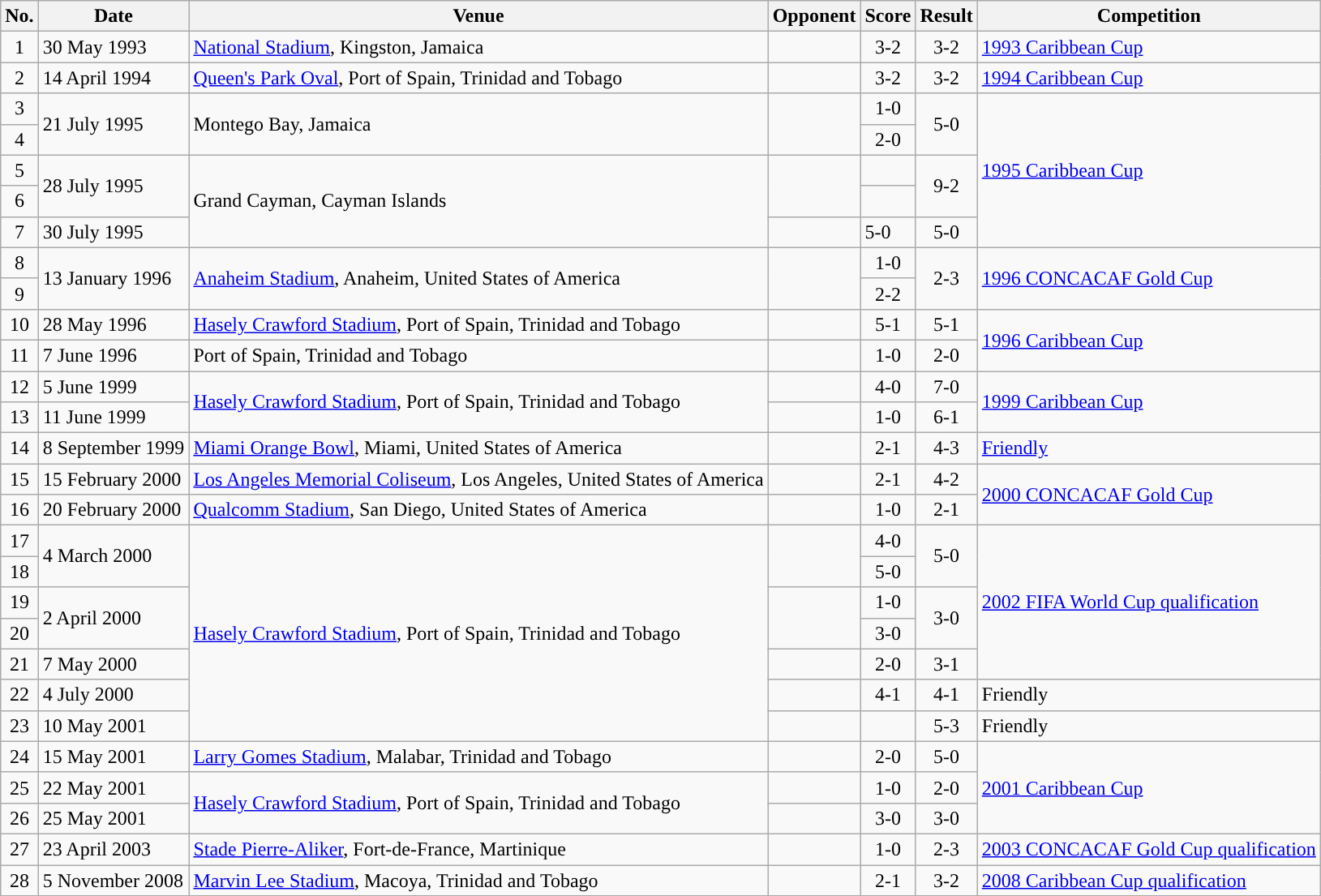<table class="wikitable sortable">
<tr>
<th scope="col">No.</th>
<th scope="col">Date</th>
<th scope="col">Venue</th>
<th scope="col">Opponent</th>
<th scope="col">Score</th>
<th scope="col">Result</th>
<th scope="col">Competition</th>
</tr>
<tr>
<td align="center">1</td>
<td>30 May 1993</td>
<td><a href='#'>National Stadium</a>, Kingston, Jamaica</td>
<td></td>
<td align="center">3-2</td>
<td align="center">3-2</td>
<td><a href='#'>1993 Caribbean Cup</a></td>
</tr>
<tr>
<td align="center">2</td>
<td>14 April 1994</td>
<td><a href='#'>Queen's Park Oval</a>, Port of Spain,  Trinidad and Tobago</td>
<td></td>
<td align="center">3-2</td>
<td align="center">3-2</td>
<td><a href='#'>1994 Caribbean Cup</a></td>
</tr>
<tr>
<td align="center">3</td>
<td rowspan="2">21 July 1995</td>
<td rowspan="2">Montego Bay, Jamaica</td>
<td rowspan="2"></td>
<td align="center">1-0</td>
<td rowspan="2" align="center">5-0</td>
<td rowspan="5"><a href='#'>1995 Caribbean Cup</a></td>
</tr>
<tr>
<td align="center">4</td>
<td align="center">2-0</td>
</tr>
<tr>
<td align="center">5</td>
<td rowspan="2">28 July 1995</td>
<td rowspan="3">Grand Cayman, Cayman Islands</td>
<td rowspan="2"></td>
<td></td>
<td rowspan="2" align="center">9-2</td>
</tr>
<tr>
<td align="center">6</td>
<td></td>
</tr>
<tr>
<td align="center">7</td>
<td>30 July 1995</td>
<td></td>
<td 1align="center">5-0</td>
<td align="center">5-0</td>
</tr>
<tr>
<td align="center">8</td>
<td rowspan="2">13 January 1996</td>
<td rowspan="2"><a href='#'>Anaheim Stadium</a>, Anaheim, United States of America</td>
<td rowspan="2"></td>
<td align="center">1-0</td>
<td rowspan="2" align="center">2-3</td>
<td rowspan="2"><a href='#'>1996 CONCACAF Gold Cup</a></td>
</tr>
<tr>
<td align="center">9</td>
<td align="center">2-2</td>
</tr>
<tr>
<td align="center">10</td>
<td>28 May 1996</td>
<td><a href='#'>Hasely Crawford Stadium</a>, Port of Spain, Trinidad and Tobago</td>
<td></td>
<td align="center">5-1</td>
<td align="center">5-1</td>
<td rowspan="2"><a href='#'>1996 Caribbean Cup</a></td>
</tr>
<tr>
<td align="center">11</td>
<td>7 June 1996</td>
<td>Port of Spain, Trinidad and Tobago</td>
<td></td>
<td align="center">1-0</td>
<td align="center">2-0</td>
</tr>
<tr>
<td align="center">12</td>
<td>5 June 1999</td>
<td rowspan="2"><a href='#'>Hasely Crawford Stadium</a>, Port of Spain, Trinidad and Tobago</td>
<td></td>
<td align="center">4-0</td>
<td align="center">7-0</td>
<td rowspan="2"><a href='#'>1999 Caribbean Cup</a></td>
</tr>
<tr>
<td align="center">13</td>
<td>11 June 1999</td>
<td></td>
<td align="center">1-0</td>
<td align="center">6-1</td>
</tr>
<tr>
<td align="center">14</td>
<td>8 September 1999</td>
<td><a href='#'>Miami Orange Bowl</a>, Miami, United States of America</td>
<td></td>
<td align="center">2-1</td>
<td align="center">4-3</td>
<td><a href='#'>Friendly</a></td>
</tr>
<tr>
<td align="center">15</td>
<td>15 February 2000</td>
<td><a href='#'>Los Angeles Memorial Coliseum</a>, Los Angeles, United States of America</td>
<td></td>
<td align="center">2-1</td>
<td align="center">4-2</td>
<td rowspan="2"><a href='#'>2000 CONCACAF Gold Cup</a></td>
</tr>
<tr>
<td align="center">16</td>
<td>20 February 2000</td>
<td><a href='#'>Qualcomm Stadium</a>, San Diego, United States of America</td>
<td></td>
<td align="center">1-0</td>
<td align="center">2-1</td>
</tr>
<tr>
<td align="center">17</td>
<td rowspan="2">4 March 2000</td>
<td rowspan="7"><a href='#'>Hasely Crawford Stadium</a>, Port of Spain, Trinidad and Tobago</td>
<td rowspan="2"></td>
<td align="center">4-0</td>
<td rowspan="2" align="center">5-0</td>
<td rowspan="5"><a href='#'>2002 FIFA World Cup qualification</a></td>
</tr>
<tr>
<td align="center">18</td>
<td align="center">5-0</td>
</tr>
<tr>
<td align="center">19</td>
<td rowspan="2">2 April 2000</td>
<td rowspan="2"></td>
<td align="center">1-0</td>
<td rowspan="2" align="center">3-0</td>
</tr>
<tr>
<td align="center">20</td>
<td align="center">3-0</td>
</tr>
<tr>
<td align="center">21</td>
<td>7 May 2000</td>
<td></td>
<td align="center">2-0</td>
<td align="center">3-1</td>
</tr>
<tr>
<td align="center">22</td>
<td>4 July 2000</td>
<td></td>
<td align="center">4-1</td>
<td align="center">4-1</td>
<td>Friendly</td>
</tr>
<tr>
<td align="center">23</td>
<td>10 May 2001</td>
<td></td>
<td></td>
<td align="center">5-3</td>
<td>Friendly</td>
</tr>
<tr>
<td align="center">24</td>
<td>15 May 2001</td>
<td><a href='#'>Larry Gomes Stadium</a>, Malabar, Trinidad and Tobago</td>
<td></td>
<td align="center">2-0</td>
<td align="center">5-0</td>
<td rowspan="3"><a href='#'>2001 Caribbean Cup</a></td>
</tr>
<tr>
<td align="center">25</td>
<td>22 May 2001</td>
<td rowspan="2"><a href='#'>Hasely Crawford Stadium</a>, Port of Spain, Trinidad and Tobago</td>
<td></td>
<td align="center">1-0</td>
<td align="center">2-0</td>
</tr>
<tr>
<td align="center">26</td>
<td>25 May 2001</td>
<td></td>
<td align="center">3-0</td>
<td align="center">3-0</td>
</tr>
<tr>
<td align="center">27</td>
<td>23 April 2003</td>
<td><a href='#'>Stade Pierre-Aliker</a>, Fort-de-France, Martinique</td>
<td></td>
<td align="center">1-0</td>
<td align="center">2-3</td>
<td><a href='#'>2003 CONCACAF Gold Cup qualification</a></td>
</tr>
<tr>
<td align="center">28</td>
<td>5 November 2008</td>
<td><a href='#'>Marvin Lee Stadium</a>, Macoya, Trinidad and Tobago</td>
<td></td>
<td align="center">2-1</td>
<td align="center">3-2</td>
<td><a href='#'>2008 Caribbean Cup qualification</a></td>
</tr>
</table>
